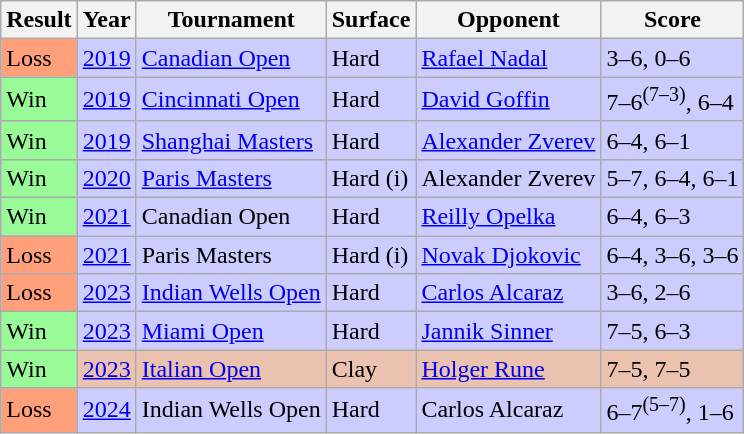<table class="sortable wikitable">
<tr>
<th>Result</th>
<th>Year</th>
<th>Tournament</th>
<th>Surface</th>
<th>Opponent</th>
<th>Score</th>
</tr>
<tr bgcolor=ccccff>
<td bgcolor=ffa07a>Loss</td>
<td><a href='#'>2019</a></td>
<td><a href='#'>Canadian Open</a></td>
<td>Hard</td>
<td> <a href='#'>Rafael Nadal</a></td>
<td>3–6, 0–6</td>
</tr>
<tr bgcolor=ccccff>
<td bgcolor=98fb98>Win</td>
<td><a href='#'>2019</a></td>
<td><a href='#'>Cincinnati Open</a></td>
<td>Hard</td>
<td> <a href='#'>David Goffin</a></td>
<td>7–6<sup>(7–3)</sup>, 6–4</td>
</tr>
<tr bgcolor=ccccff>
<td bgcolor=98fb98>Win</td>
<td><a href='#'>2019</a></td>
<td><a href='#'>Shanghai Masters</a></td>
<td>Hard</td>
<td> <a href='#'>Alexander Zverev</a></td>
<td>6–4, 6–1</td>
</tr>
<tr bgcolor=ccccff>
<td bgcolor=98fb98>Win</td>
<td><a href='#'>2020</a></td>
<td><a href='#'>Paris Masters</a></td>
<td>Hard (i)</td>
<td> Alexander Zverev</td>
<td>5–7, 6–4, 6–1</td>
</tr>
<tr bgcolor=ccccff>
<td bgcolor=98fb98>Win</td>
<td><a href='#'>2021</a></td>
<td>Canadian Open</td>
<td>Hard</td>
<td> <a href='#'>Reilly Opelka</a></td>
<td>6–4, 6–3</td>
</tr>
<tr bgcolor=ccccff>
<td bgcolor=ffa07a>Loss</td>
<td><a href='#'>2021</a></td>
<td>Paris Masters</td>
<td>Hard (i)</td>
<td> <a href='#'>Novak Djokovic</a></td>
<td>6–4, 3–6, 3–6</td>
</tr>
<tr bgcolor=ccccff>
<td bgcolor=ffa07a>Loss</td>
<td><a href='#'>2023</a></td>
<td><a href='#'>Indian Wells Open</a></td>
<td>Hard</td>
<td> <a href='#'>Carlos Alcaraz</a></td>
<td>3–6, 2–6</td>
</tr>
<tr bgcolor=ccccff>
<td bgcolor=98fb98>Win</td>
<td><a href='#'>2023</a></td>
<td><a href='#'>Miami Open</a></td>
<td>Hard</td>
<td> <a href='#'>Jannik Sinner</a></td>
<td>7–5, 6–3</td>
</tr>
<tr bgcolor=ebc2af>
<td bgcolor=98fb98>Win</td>
<td><a href='#'>2023</a></td>
<td><a href='#'>Italian Open</a></td>
<td>Clay</td>
<td> <a href='#'>Holger Rune</a></td>
<td>7–5, 7–5</td>
</tr>
<tr bgcolor=ccccff>
<td bgcolor=ffa07a>Loss</td>
<td><a href='#'>2024</a></td>
<td>Indian Wells Open</td>
<td>Hard</td>
<td> Carlos Alcaraz</td>
<td>6–7<sup>(5–7)</sup>, 1–6</td>
</tr>
</table>
